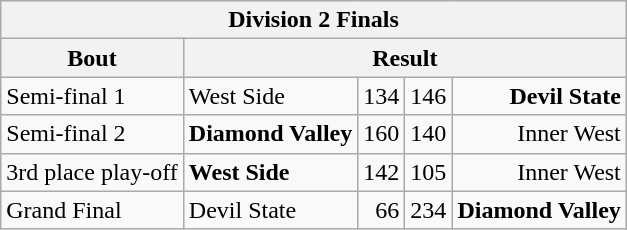<table class="wikitable">
<tr>
<th colspan=5>Division 2 Finals</th>
</tr>
<tr>
<th>Bout</th>
<th colspan=4>Result</th>
</tr>
<tr>
<td>Semi-final 1</td>
<td>West Side</td>
<td style="text-align:right;">134</td>
<td>146</td>
<td style="text-align:right;"><strong>Devil State</strong></td>
</tr>
<tr>
<td>Semi-final 2</td>
<td><strong>Diamond Valley</strong></td>
<td style="text-align:right;">160</td>
<td>140</td>
<td style="text-align:right;">Inner West</td>
</tr>
<tr>
<td>3rd place play-off</td>
<td><strong>West Side</strong></td>
<td style="text-align:right;">142</td>
<td>105</td>
<td style="text-align:right;">Inner West</td>
</tr>
<tr>
<td>Grand Final</td>
<td>Devil State</td>
<td style="text-align:right;">66</td>
<td>234</td>
<td style="text-align:right;"><strong>Diamond Valley</strong></td>
</tr>
</table>
